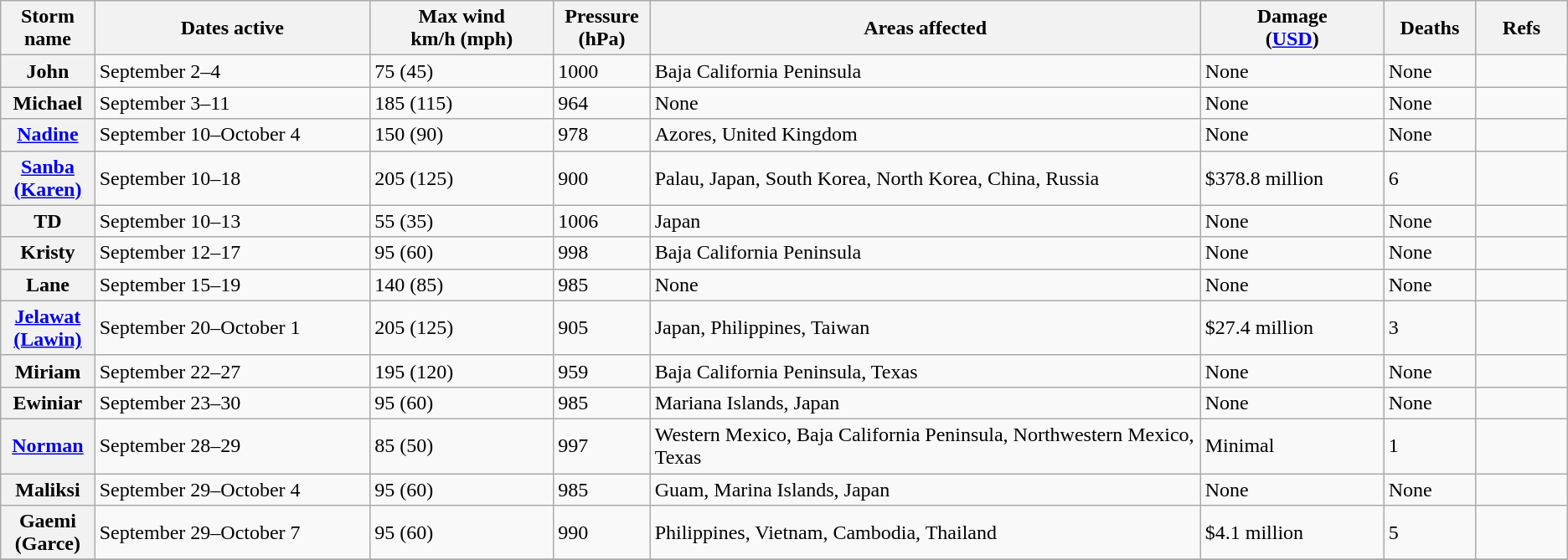<table class="wikitable sortable">
<tr>
<th width="5%">Storm name</th>
<th width="15%">Dates active</th>
<th width="10%">Max wind<br>km/h (mph)</th>
<th width="5%">Pressure<br>(hPa)</th>
<th width="30%">Areas affected</th>
<th width="10%">Damage<br>(<a href='#'>USD</a>)</th>
<th width="5%">Deaths</th>
<th width="5%">Refs</th>
</tr>
<tr>
<th>John</th>
<td>September 2–4</td>
<td>75 (45)</td>
<td>1000</td>
<td>Baja California Peninsula</td>
<td>None</td>
<td>None</td>
<td></td>
</tr>
<tr>
<th>Michael</th>
<td>September 3–11</td>
<td>185 (115)</td>
<td>964</td>
<td>None</td>
<td>None</td>
<td>None</td>
<td></td>
</tr>
<tr>
<th><a href='#'>Nadine</a></th>
<td>September 10–October 4</td>
<td>150 (90)</td>
<td>978</td>
<td>Azores, United Kingdom</td>
<td>None</td>
<td>None</td>
<td></td>
</tr>
<tr>
<th><a href='#'>Sanba (Karen)</a></th>
<td>September 10–18</td>
<td>205 (125)</td>
<td>900</td>
<td>Palau, Japan, South Korea, North Korea, China, Russia</td>
<td>$378.8 million</td>
<td>6</td>
<td></td>
</tr>
<tr>
<th>TD</th>
<td>September 10–13</td>
<td>55 (35)</td>
<td>1006</td>
<td>Japan</td>
<td>None</td>
<td>None</td>
<td></td>
</tr>
<tr>
<th>Kristy</th>
<td>September 12–17</td>
<td>95 (60)</td>
<td>998</td>
<td>Baja California Peninsula</td>
<td>None</td>
<td>None</td>
<td></td>
</tr>
<tr>
<th>Lane</th>
<td>September 15–19</td>
<td>140 (85)</td>
<td>985</td>
<td>None</td>
<td>None</td>
<td>None</td>
<td></td>
</tr>
<tr>
<th><a href='#'>Jelawat (Lawin)</a></th>
<td>September 20–October 1</td>
<td>205 (125)</td>
<td>905</td>
<td>Japan, Philippines, Taiwan</td>
<td>$27.4 million</td>
<td>3</td>
<td></td>
</tr>
<tr>
<th>Miriam</th>
<td>September 22–27</td>
<td>195 (120)</td>
<td>959</td>
<td>Baja California Peninsula, Texas</td>
<td>None</td>
<td>None</td>
<td></td>
</tr>
<tr>
<th>Ewiniar</th>
<td>September 23–30</td>
<td>95 (60)</td>
<td>985</td>
<td>Mariana Islands, Japan</td>
<td>None</td>
<td>None</td>
<td></td>
</tr>
<tr>
<th><a href='#'>Norman</a></th>
<td>September 28–29</td>
<td>85 (50)</td>
<td>997</td>
<td>Western Mexico, Baja California Peninsula, Northwestern Mexico, Texas</td>
<td>Minimal</td>
<td>1</td>
<td></td>
</tr>
<tr>
<th>Maliksi</th>
<td>September 29–October 4</td>
<td>95 (60)</td>
<td>985</td>
<td>Guam, Marina Islands, Japan</td>
<td>None</td>
<td>None</td>
<td></td>
</tr>
<tr>
<th>Gaemi (Garce)</th>
<td>September 29–October 7</td>
<td>95 (60)</td>
<td>990</td>
<td>Philippines, Vietnam, Cambodia, Thailand</td>
<td>$4.1 million</td>
<td>5</td>
<td></td>
</tr>
<tr>
</tr>
</table>
